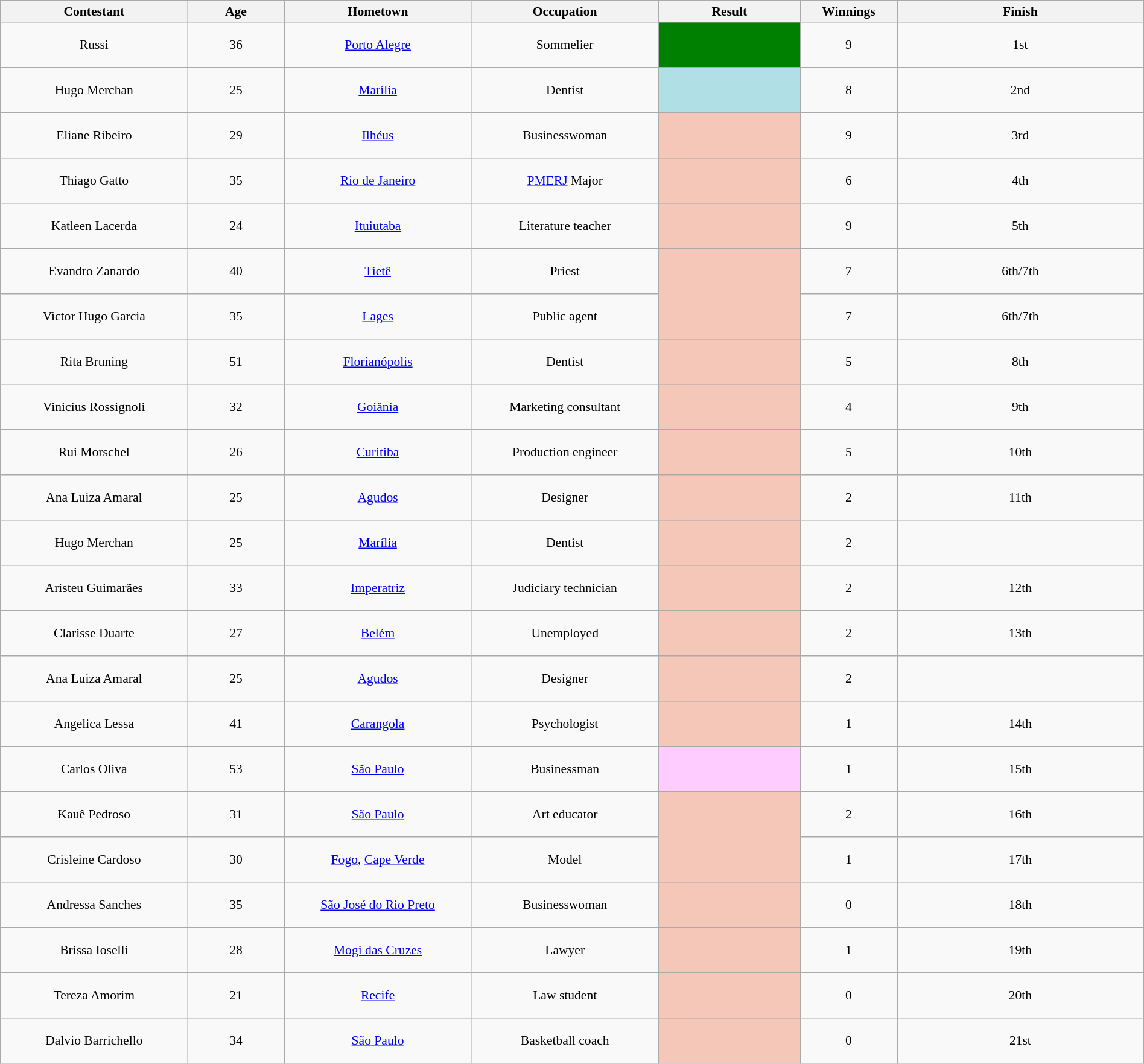<table class="wikitable sortable" style="margin:1em auto; text-align:center; font-size:90%; width:100%;">
<tr>
<th width="200px">Contestant</th>
<th width="100px">Age</th>
<th width="200px">Hometown</th>
<th width="200px">Occupation</th>
<th width="150px">Result</th>
<th width="100px">Winnings</th>
<th>Finish</th>
</tr>
<tr style="height:50px">
<td> Russi</td>
<td>36</td>
<td><a href='#'>Porto Alegre</a></td>
<td>Sommelier</td>
<td bgcolor=008000></td>
<td>9</td>
<td>1st</td>
</tr>
<tr style="height:50px">
<td>Hugo Merchan</td>
<td>25</td>
<td><a href='#'>Marília</a></td>
<td>Dentist</td>
<td bgcolor=B0E0E6></td>
<td>8</td>
<td>2nd</td>
</tr>
<tr style="height:50px">
<td>Eliane Ribeiro</td>
<td>29</td>
<td><a href='#'>Ilhéus</a></td>
<td>Businesswoman</td>
<td bgcolor=F4C7B8></td>
<td>9</td>
<td>3rd</td>
</tr>
<tr style="height:50px">
<td>Thiago Gatto</td>
<td>35</td>
<td><a href='#'>Rio de Janeiro</a></td>
<td><a href='#'>PMERJ</a> Major</td>
<td bgcolor=F4C7B8></td>
<td>6</td>
<td>4th</td>
</tr>
<tr style="height:50px">
<td>Katleen Lacerda</td>
<td>24</td>
<td><a href='#'>Ituiutaba</a></td>
<td>Literature teacher</td>
<td bgcolor=F4C7B8></td>
<td>9</td>
<td>5th</td>
</tr>
<tr style="height:50px">
<td>Evandro Zanardo</td>
<td>40</td>
<td><a href='#'>Tietê</a></td>
<td>Priest</td>
<td rowspan=2 bgcolor=F4C7B8></td>
<td>7</td>
<td>6th/7th</td>
</tr>
<tr style="height:50px">
<td>Victor Hugo Garcia</td>
<td>35</td>
<td><a href='#'>Lages</a></td>
<td>Public agent</td>
<td>7</td>
<td>6th/7th</td>
</tr>
<tr style="height:50px">
<td>Rita Bruning</td>
<td>51</td>
<td><a href='#'>Florianópolis</a></td>
<td>Dentist</td>
<td bgcolor=F4C7B8></td>
<td>5</td>
<td>8th</td>
</tr>
<tr style="height:50px">
<td>Vinicius Rossignoli</td>
<td>32</td>
<td><a href='#'>Goiânia</a></td>
<td>Marketing consultant</td>
<td bgcolor=F4C7B8></td>
<td>4</td>
<td>9th</td>
</tr>
<tr style="height:50px">
<td>Rui Morschel</td>
<td>26</td>
<td><a href='#'>Curitiba</a></td>
<td>Production engineer</td>
<td bgcolor=F4C7B8></td>
<td>5</td>
<td>10th</td>
</tr>
<tr style="height:50px">
<td>Ana Luiza Amaral</td>
<td>25</td>
<td><a href='#'>Agudos</a></td>
<td>Designer</td>
<td bgcolor=F4C7B8></td>
<td>2</td>
<td>11th</td>
</tr>
<tr style="height:50px">
<td>Hugo Merchan</td>
<td>25</td>
<td><a href='#'>Marília</a></td>
<td>Dentist</td>
<td bgcolor=F4C7B8></td>
<td>2</td>
<td></td>
</tr>
<tr style="height:50px">
<td>Aristeu Guimarães</td>
<td>33</td>
<td><a href='#'>Imperatriz</a></td>
<td>Judiciary technician</td>
<td bgcolor=F4C7B8></td>
<td>2</td>
<td>12th</td>
</tr>
<tr style="height:50px">
<td>Clarisse Duarte</td>
<td>27</td>
<td><a href='#'>Belém</a></td>
<td>Unemployed</td>
<td bgcolor=F4C7B8></td>
<td>2</td>
<td>13th</td>
</tr>
<tr style="height:50px">
<td>Ana Luiza Amaral</td>
<td>25</td>
<td><a href='#'>Agudos</a></td>
<td>Designer</td>
<td bgcolor=F4C7B8></td>
<td>2</td>
<td></td>
</tr>
<tr style="height:50px">
<td>Angelica Lessa</td>
<td>41</td>
<td><a href='#'>Carangola</a></td>
<td>Psychologist</td>
<td bgcolor=F4C7B8></td>
<td>1</td>
<td>14th</td>
</tr>
<tr style="height:50px">
<td>Carlos Oliva</td>
<td>53</td>
<td><a href='#'>São Paulo</a></td>
<td>Businessman</td>
<td bgcolor=FFCCFF></td>
<td>1</td>
<td>15th</td>
</tr>
<tr style="height:50px">
<td>Kauê Pedroso</td>
<td>31</td>
<td><a href='#'>São Paulo</a></td>
<td>Art educator</td>
<td rowspan=2 bgcolor=F4C7B8></td>
<td>2</td>
<td>16th</td>
</tr>
<tr style="height:50px">
<td>Crisleine Cardoso</td>
<td>30</td>
<td><a href='#'>Fogo</a>, <a href='#'>Cape Verde</a></td>
<td>Model</td>
<td>1</td>
<td>17th</td>
</tr>
<tr style="height:50px">
<td>Andressa Sanches</td>
<td>35</td>
<td><a href='#'>São José do Rio Preto</a></td>
<td>Businesswoman</td>
<td bgcolor=F4C7B8></td>
<td>0</td>
<td>18th</td>
</tr>
<tr style="height:50px">
<td>Brissa Ioselli</td>
<td>28</td>
<td><a href='#'>Mogi das Cruzes</a></td>
<td>Lawyer</td>
<td bgcolor=F4C7B8></td>
<td>1</td>
<td>19th</td>
</tr>
<tr style="height:50px">
<td>Tereza Amorim</td>
<td>21</td>
<td><a href='#'>Recife</a></td>
<td>Law student</td>
<td bgcolor=F4C7B8></td>
<td>0</td>
<td>20th</td>
</tr>
<tr style="height:50px">
<td>Dalvio Barrichello</td>
<td>34</td>
<td><a href='#'>São Paulo</a></td>
<td>Basketball coach</td>
<td bgcolor=F4C7B8></td>
<td>0</td>
<td>21st</td>
</tr>
</table>
